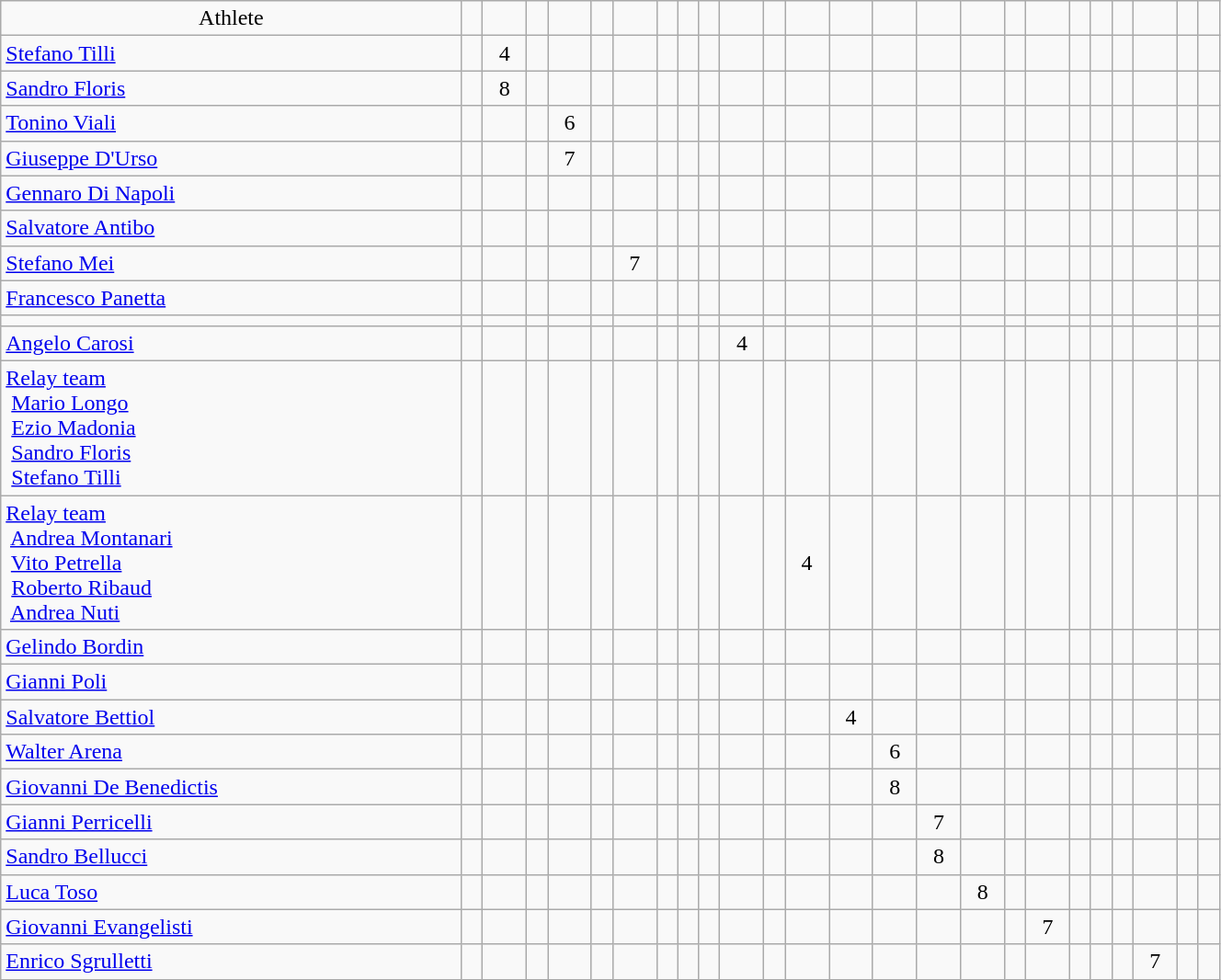<table class="wikitable" style="text-align: center; font-size:100%" width="70%">
<tr>
<td>Athlete</td>
<td></td>
<td></td>
<td></td>
<td></td>
<td></td>
<td></td>
<td></td>
<td></td>
<td></td>
<td></td>
<td></td>
<td></td>
<td></td>
<td></td>
<td></td>
<td></td>
<td></td>
<td></td>
<td></td>
<td></td>
<td></td>
<td></td>
<td></td>
<td></td>
</tr>
<tr>
<td align=left><a href='#'>Stefano Tilli</a></td>
<td></td>
<td>4</td>
<td></td>
<td></td>
<td></td>
<td></td>
<td></td>
<td></td>
<td></td>
<td></td>
<td></td>
<td></td>
<td></td>
<td></td>
<td></td>
<td></td>
<td></td>
<td></td>
<td></td>
<td></td>
<td></td>
<td></td>
<td></td>
<td></td>
</tr>
<tr>
<td align=left><a href='#'>Sandro Floris</a></td>
<td></td>
<td>8</td>
<td></td>
<td></td>
<td></td>
<td></td>
<td></td>
<td></td>
<td></td>
<td></td>
<td></td>
<td></td>
<td></td>
<td></td>
<td></td>
<td></td>
<td></td>
<td></td>
<td></td>
<td></td>
<td></td>
<td></td>
<td></td>
<td></td>
</tr>
<tr>
<td align=left><a href='#'>Tonino Viali</a></td>
<td></td>
<td></td>
<td></td>
<td>6</td>
<td></td>
<td></td>
<td></td>
<td></td>
<td></td>
<td></td>
<td></td>
<td></td>
<td></td>
<td></td>
<td></td>
<td></td>
<td></td>
<td></td>
<td></td>
<td></td>
<td></td>
<td></td>
<td></td>
<td></td>
</tr>
<tr>
<td align=left><a href='#'>Giuseppe D'Urso</a></td>
<td></td>
<td></td>
<td></td>
<td>7</td>
<td></td>
<td></td>
<td></td>
<td></td>
<td></td>
<td></td>
<td></td>
<td></td>
<td></td>
<td></td>
<td></td>
<td></td>
<td></td>
<td></td>
<td></td>
<td></td>
<td></td>
<td></td>
<td></td>
<td></td>
</tr>
<tr>
<td align=left><a href='#'>Gennaro Di Napoli</a></td>
<td></td>
<td></td>
<td></td>
<td></td>
<td></td>
<td></td>
<td></td>
<td></td>
<td></td>
<td></td>
<td></td>
<td></td>
<td></td>
<td></td>
<td></td>
<td></td>
<td></td>
<td></td>
<td></td>
<td></td>
<td></td>
<td></td>
<td></td>
<td></td>
</tr>
<tr>
<td align=left><a href='#'>Salvatore Antibo</a></td>
<td></td>
<td></td>
<td></td>
<td></td>
<td></td>
<td></td>
<td></td>
<td></td>
<td></td>
<td></td>
<td></td>
<td></td>
<td></td>
<td></td>
<td></td>
<td></td>
<td></td>
<td></td>
<td></td>
<td></td>
<td></td>
<td></td>
<td></td>
<td></td>
</tr>
<tr>
<td align=left><a href='#'>Stefano Mei</a></td>
<td></td>
<td></td>
<td></td>
<td></td>
<td></td>
<td>7</td>
<td></td>
<td></td>
<td></td>
<td></td>
<td></td>
<td></td>
<td></td>
<td></td>
<td></td>
<td></td>
<td></td>
<td></td>
<td></td>
<td></td>
<td></td>
<td></td>
<td></td>
<td></td>
</tr>
<tr>
<td align=left><a href='#'>Francesco Panetta</a></td>
<td></td>
<td></td>
<td></td>
<td></td>
<td></td>
<td></td>
<td></td>
<td></td>
<td></td>
<td></td>
<td></td>
<td></td>
<td></td>
<td></td>
<td></td>
<td></td>
<td></td>
<td></td>
<td></td>
<td></td>
<td></td>
<td></td>
<td></td>
<td></td>
</tr>
<tr>
<td align=left></td>
<td></td>
<td></td>
<td></td>
<td></td>
<td></td>
<td></td>
<td></td>
<td></td>
<td></td>
<td></td>
<td></td>
<td></td>
<td></td>
<td></td>
<td></td>
<td></td>
<td></td>
<td></td>
<td></td>
<td></td>
<td></td>
<td></td>
<td></td>
<td></td>
</tr>
<tr>
<td align=left><a href='#'>Angelo Carosi</a></td>
<td></td>
<td></td>
<td></td>
<td></td>
<td></td>
<td></td>
<td></td>
<td></td>
<td></td>
<td>4</td>
<td></td>
<td></td>
<td></td>
<td></td>
<td></td>
<td></td>
<td></td>
<td></td>
<td></td>
<td></td>
<td></td>
<td></td>
<td></td>
<td></td>
</tr>
<tr>
<td align=left><a href='#'>Relay team</a><br> <a href='#'>Mario Longo</a><br> <a href='#'>Ezio Madonia</a><br> <a href='#'>Sandro Floris</a><br> <a href='#'>Stefano Tilli</a></td>
<td></td>
<td></td>
<td></td>
<td></td>
<td></td>
<td></td>
<td></td>
<td></td>
<td></td>
<td></td>
<td></td>
<td></td>
<td></td>
<td></td>
<td></td>
<td></td>
<td></td>
<td></td>
<td></td>
<td></td>
<td></td>
<td></td>
<td></td>
<td></td>
</tr>
<tr>
<td align=left><a href='#'>Relay team</a><br> <a href='#'>Andrea Montanari</a><br> <a href='#'>Vito Petrella</a><br> <a href='#'>Roberto Ribaud</a><br> <a href='#'>Andrea Nuti</a></td>
<td></td>
<td></td>
<td></td>
<td></td>
<td></td>
<td></td>
<td></td>
<td></td>
<td></td>
<td></td>
<td></td>
<td>4</td>
<td></td>
<td></td>
<td></td>
<td></td>
<td></td>
<td></td>
<td></td>
<td></td>
<td></td>
<td></td>
<td></td>
<td></td>
</tr>
<tr>
<td align=left><a href='#'>Gelindo Bordin</a></td>
<td></td>
<td></td>
<td></td>
<td></td>
<td></td>
<td></td>
<td></td>
<td></td>
<td></td>
<td></td>
<td></td>
<td></td>
<td></td>
<td></td>
<td></td>
<td></td>
<td></td>
<td></td>
<td></td>
<td></td>
<td></td>
<td></td>
<td></td>
<td></td>
</tr>
<tr>
<td align=left><a href='#'>Gianni Poli</a></td>
<td></td>
<td></td>
<td></td>
<td></td>
<td></td>
<td></td>
<td></td>
<td></td>
<td></td>
<td></td>
<td></td>
<td></td>
<td></td>
<td></td>
<td></td>
<td></td>
<td></td>
<td></td>
<td></td>
<td></td>
<td></td>
<td></td>
<td></td>
<td></td>
</tr>
<tr>
<td align=left><a href='#'>Salvatore Bettiol</a></td>
<td></td>
<td></td>
<td></td>
<td></td>
<td></td>
<td></td>
<td></td>
<td></td>
<td></td>
<td></td>
<td></td>
<td></td>
<td>4</td>
<td></td>
<td></td>
<td></td>
<td></td>
<td></td>
<td></td>
<td></td>
<td></td>
<td></td>
<td></td>
<td></td>
</tr>
<tr>
<td align=left><a href='#'>Walter Arena</a></td>
<td></td>
<td></td>
<td></td>
<td></td>
<td></td>
<td></td>
<td></td>
<td></td>
<td></td>
<td></td>
<td></td>
<td></td>
<td></td>
<td>6</td>
<td></td>
<td></td>
<td></td>
<td></td>
<td></td>
<td></td>
<td></td>
<td></td>
<td></td>
<td></td>
</tr>
<tr>
<td align=left><a href='#'>Giovanni De Benedictis</a></td>
<td></td>
<td></td>
<td></td>
<td></td>
<td></td>
<td></td>
<td></td>
<td></td>
<td></td>
<td></td>
<td></td>
<td></td>
<td></td>
<td>8</td>
<td></td>
<td></td>
<td></td>
<td></td>
<td></td>
<td></td>
<td></td>
<td></td>
<td></td>
<td></td>
</tr>
<tr>
<td align=left><a href='#'>Gianni Perricelli</a></td>
<td></td>
<td></td>
<td></td>
<td></td>
<td></td>
<td></td>
<td></td>
<td></td>
<td></td>
<td></td>
<td></td>
<td></td>
<td></td>
<td></td>
<td>7</td>
<td></td>
<td></td>
<td></td>
<td></td>
<td></td>
<td></td>
<td></td>
<td></td>
<td></td>
</tr>
<tr>
<td align=left><a href='#'>Sandro Bellucci</a></td>
<td></td>
<td></td>
<td></td>
<td></td>
<td></td>
<td></td>
<td></td>
<td></td>
<td></td>
<td></td>
<td></td>
<td></td>
<td></td>
<td></td>
<td>8</td>
<td></td>
<td></td>
<td></td>
<td></td>
<td></td>
<td></td>
<td></td>
<td></td>
<td></td>
</tr>
<tr>
<td align=left><a href='#'>Luca Toso</a></td>
<td></td>
<td></td>
<td></td>
<td></td>
<td></td>
<td></td>
<td></td>
<td></td>
<td></td>
<td></td>
<td></td>
<td></td>
<td></td>
<td></td>
<td></td>
<td>8</td>
<td></td>
<td></td>
<td></td>
<td></td>
<td></td>
<td></td>
<td></td>
<td></td>
</tr>
<tr>
<td align=left><a href='#'>Giovanni Evangelisti</a></td>
<td></td>
<td></td>
<td></td>
<td></td>
<td></td>
<td></td>
<td></td>
<td></td>
<td></td>
<td></td>
<td></td>
<td></td>
<td></td>
<td></td>
<td></td>
<td></td>
<td></td>
<td>7</td>
<td></td>
<td></td>
<td></td>
<td></td>
<td></td>
<td></td>
</tr>
<tr>
<td align=left><a href='#'>Enrico Sgrulletti</a></td>
<td></td>
<td></td>
<td></td>
<td></td>
<td></td>
<td></td>
<td></td>
<td></td>
<td></td>
<td></td>
<td></td>
<td></td>
<td></td>
<td></td>
<td></td>
<td></td>
<td></td>
<td></td>
<td></td>
<td></td>
<td></td>
<td>7</td>
<td></td>
<td></td>
</tr>
</table>
